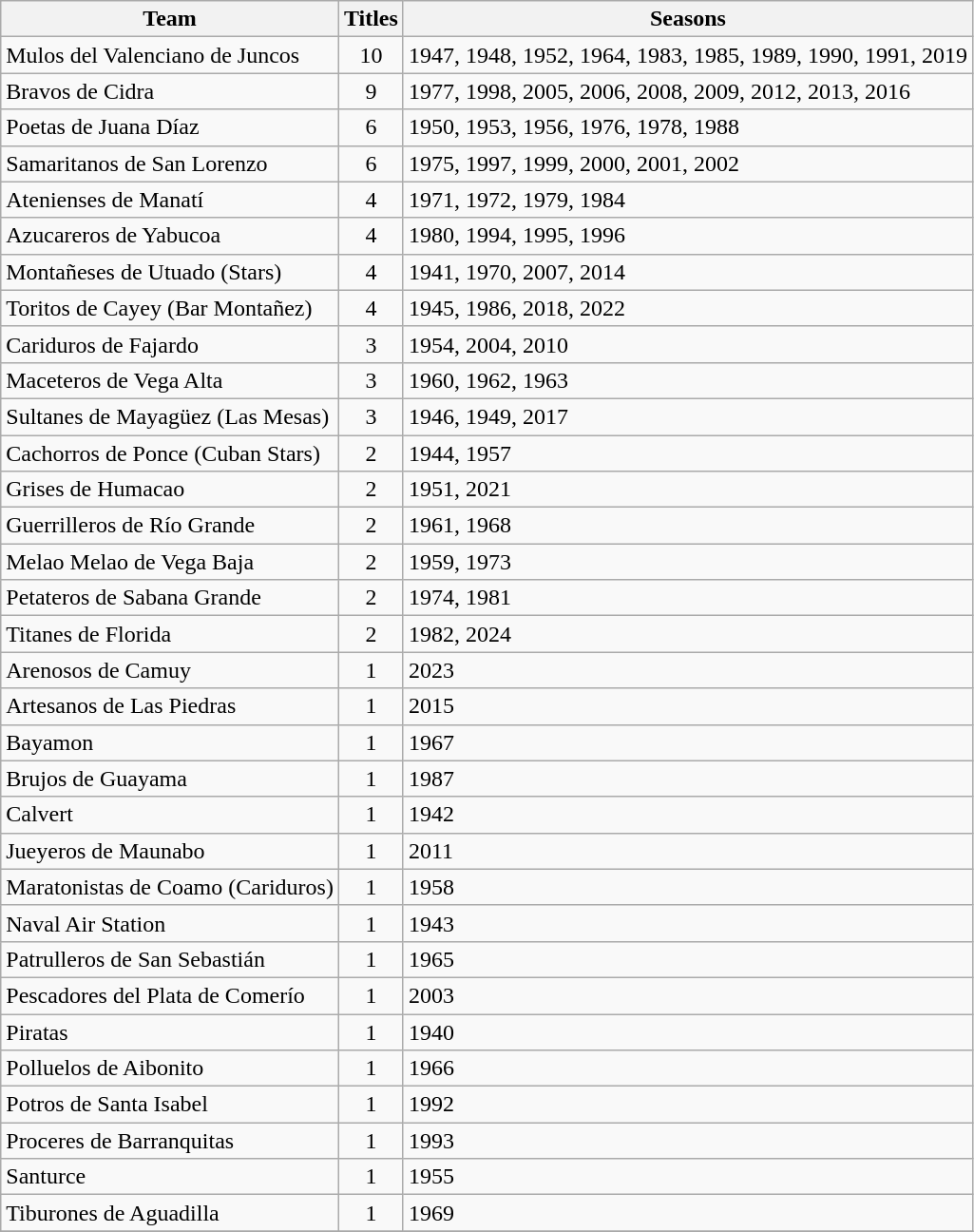<table class="wikitable sortable">
<tr>
<th>Team</th>
<th>Titles</th>
<th>Seasons</th>
</tr>
<tr>
<td>Mulos del Valenciano de Juncos</td>
<td style="text-align:center;">10</td>
<td>1947, 1948, 1952, 1964, 1983, 1985, 1989, 1990, 1991, 2019</td>
</tr>
<tr>
<td>Bravos de Cidra</td>
<td style="text-align:center;">9</td>
<td>1977, 1998, 2005, 2006, 2008, 2009, 2012, 2013, 2016</td>
</tr>
<tr>
<td>Poetas de Juana Díaz</td>
<td style="text-align:center;">6</td>
<td>1950, 1953, 1956, 1976, 1978, 1988</td>
</tr>
<tr>
<td>Samaritanos de San Lorenzo</td>
<td style="text-align:center;">6</td>
<td>1975, 1997, 1999, 2000, 2001, 2002</td>
</tr>
<tr>
<td>Atenienses de Manatí</td>
<td style="text-align:center;">4</td>
<td>1971, 1972, 1979, 1984</td>
</tr>
<tr>
<td>Azucareros de Yabucoa</td>
<td style="text-align:center;">4</td>
<td>1980, 1994, 1995, 1996</td>
</tr>
<tr>
<td>Montañeses de Utuado (Stars)</td>
<td style="text-align:center;">4</td>
<td>1941, 1970, 2007, 2014</td>
</tr>
<tr>
<td>Toritos de Cayey (Bar Montañez)</td>
<td style="text-align:center;">4</td>
<td>1945, 1986, 2018, 2022</td>
</tr>
<tr>
<td>Cariduros de Fajardo</td>
<td style="text-align:center;">3</td>
<td>1954, 2004, 2010</td>
</tr>
<tr>
<td>Maceteros de Vega Alta</td>
<td style="text-align:center;">3</td>
<td>1960, 1962, 1963</td>
</tr>
<tr>
<td>Sultanes de Mayagüez (Las Mesas)</td>
<td style="text-align:center;">3</td>
<td>1946, 1949, 2017</td>
</tr>
<tr>
<td>Cachorros de Ponce (Cuban Stars)</td>
<td style="text-align:center;">2</td>
<td>1944, 1957</td>
</tr>
<tr>
<td>Grises de Humacao</td>
<td style="text-align:center;">2</td>
<td>1951, 2021</td>
</tr>
<tr>
<td>Guerrilleros de Río Grande</td>
<td style="text-align:center;">2</td>
<td>1961, 1968</td>
</tr>
<tr>
<td>Melao Melao de Vega Baja</td>
<td style="text-align:center;">2</td>
<td>1959, 1973</td>
</tr>
<tr>
<td>Petateros de Sabana Grande</td>
<td style="text-align:center;">2</td>
<td>1974, 1981</td>
</tr>
<tr>
<td>Titanes de Florida</td>
<td style="text-align:center;">2</td>
<td>1982, 2024</td>
</tr>
<tr>
<td>Arenosos de Camuy</td>
<td style="text-align:center;">1</td>
<td>2023</td>
</tr>
<tr>
<td>Artesanos de Las Piedras</td>
<td style="text-align:center;">1</td>
<td>2015</td>
</tr>
<tr>
<td>Bayamon</td>
<td style="text-align:center;">1</td>
<td>1967</td>
</tr>
<tr>
<td>Brujos de Guayama</td>
<td style="text-align:center;">1</td>
<td>1987</td>
</tr>
<tr>
<td>Calvert</td>
<td style="text-align:center;">1</td>
<td>1942</td>
</tr>
<tr>
<td>Jueyeros de Maunabo</td>
<td style="text-align:center;">1</td>
<td>2011</td>
</tr>
<tr>
<td>Maratonistas de Coamo (Cariduros)</td>
<td style="text-align:center;">1</td>
<td>1958</td>
</tr>
<tr>
<td>Naval Air Station</td>
<td style="text-align:center;">1</td>
<td>1943</td>
</tr>
<tr>
<td>Patrulleros de San Sebastián</td>
<td style="text-align:center;">1</td>
<td>1965</td>
</tr>
<tr>
<td>Pescadores del Plata de Comerío</td>
<td style="text-align:center;">1</td>
<td>2003</td>
</tr>
<tr>
<td>Piratas</td>
<td style="text-align:center;">1</td>
<td>1940</td>
</tr>
<tr>
<td>Polluelos de Aibonito</td>
<td style="text-align:center;">1</td>
<td>1966</td>
</tr>
<tr>
<td>Potros de Santa Isabel</td>
<td style="text-align:center;">1</td>
<td>1992</td>
</tr>
<tr>
<td>Proceres de Barranquitas</td>
<td style="text-align:center;">1</td>
<td>1993</td>
</tr>
<tr>
<td>Santurce</td>
<td style="text-align:center;">1</td>
<td>1955</td>
</tr>
<tr>
<td>Tiburones de Aguadilla</td>
<td style="text-align:center;">1</td>
<td>1969</td>
</tr>
<tr>
</tr>
</table>
